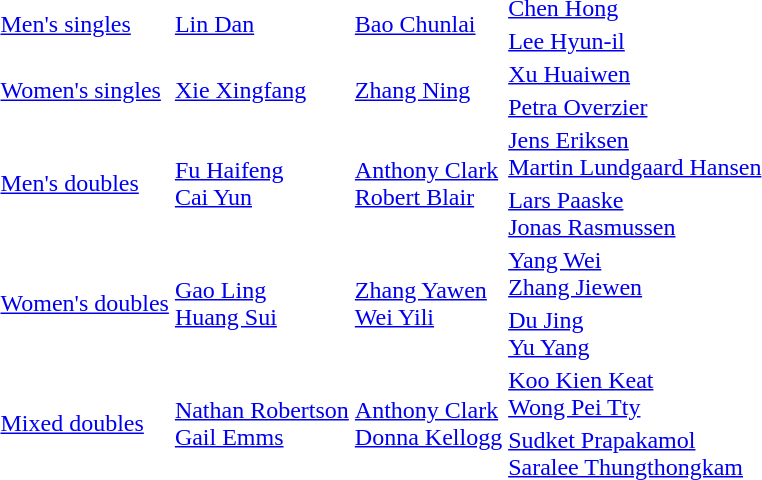<table>
<tr>
<td rowspan=2><a href='#'>Men's singles</a></td>
<td rowspan=2> <a href='#'>Lin Dan</a></td>
<td rowspan=2> <a href='#'>Bao Chunlai</a></td>
<td> <a href='#'>Chen Hong</a></td>
</tr>
<tr>
<td> <a href='#'>Lee Hyun-il</a></td>
</tr>
<tr>
<td rowspan=2><a href='#'>Women's singles</a></td>
<td rowspan=2> <a href='#'>Xie Xingfang</a></td>
<td rowspan=2> <a href='#'>Zhang Ning</a></td>
<td> <a href='#'>Xu Huaiwen</a></td>
</tr>
<tr>
<td> <a href='#'>Petra Overzier</a></td>
</tr>
<tr>
<td rowspan=2><a href='#'>Men's doubles</a></td>
<td rowspan=2> <a href='#'>Fu Haifeng</a><br> <a href='#'>Cai Yun</a></td>
<td rowspan=2> <a href='#'>Anthony Clark</a><br> <a href='#'>Robert Blair</a></td>
<td> <a href='#'>Jens Eriksen</a><br> <a href='#'>Martin Lundgaard Hansen</a></td>
</tr>
<tr>
<td> <a href='#'>Lars Paaske</a><br> <a href='#'>Jonas Rasmussen</a></td>
</tr>
<tr>
<td rowspan=2><a href='#'>Women's doubles</a></td>
<td rowspan=2> <a href='#'>Gao Ling</a><br> <a href='#'>Huang Sui</a></td>
<td rowspan=2> <a href='#'>Zhang Yawen</a><br> <a href='#'>Wei Yili</a></td>
<td> <a href='#'>Yang Wei</a><br> <a href='#'>Zhang Jiewen</a></td>
</tr>
<tr>
<td> <a href='#'>Du Jing</a><br>  <a href='#'>Yu Yang</a></td>
</tr>
<tr>
<td rowspan=2><a href='#'>Mixed doubles</a></td>
<td rowspan=2> <a href='#'>Nathan Robertson</a><br>  <a href='#'>Gail Emms</a></td>
<td rowspan=2> <a href='#'>Anthony Clark</a><br>  <a href='#'>Donna Kellogg</a></td>
<td> <a href='#'>Koo Kien Keat</a><br> <a href='#'>Wong Pei Tty</a></td>
</tr>
<tr>
<td> <a href='#'>Sudket Prapakamol</a><br> <a href='#'>Saralee Thungthongkam</a></td>
</tr>
</table>
